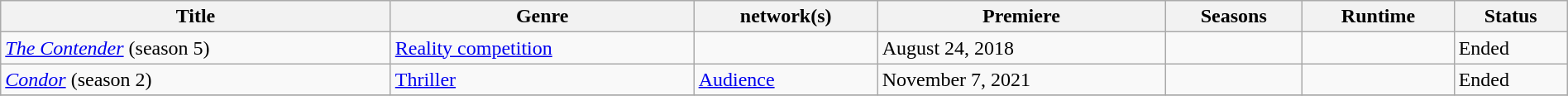<table class="wikitable sortable" style="width:100%;">
<tr>
<th>Title</th>
<th>Genre</th>
<th> network(s)</th>
<th>Premiere</th>
<th>Seasons</th>
<th>Runtime</th>
<th>Status</th>
</tr>
<tr>
<td><em><a href='#'>The Contender</a></em> (season 5)</td>
<td><a href='#'>Reality competition</a></td>
<td></td>
<td>August 24, 2018</td>
<td></td>
<td></td>
<td>Ended</td>
</tr>
<tr>
<td><em><a href='#'>Condor</a></em> (season 2)</td>
<td><a href='#'>Thriller</a></td>
<td><a href='#'>Audience</a></td>
<td>November 7, 2021</td>
<td></td>
<td></td>
<td>Ended</td>
</tr>
<tr>
</tr>
</table>
